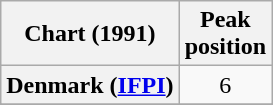<table class="wikitable sortable plainrowheaders" style="text-align:center">
<tr>
<th>Chart (1991)</th>
<th>Peak<br>position</th>
</tr>
<tr>
<th scope="row">Denmark (<a href='#'>IFPI</a>)</th>
<td align="center">6</td>
</tr>
<tr>
</tr>
<tr>
</tr>
</table>
